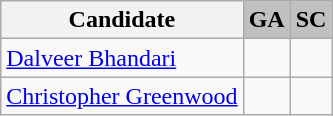<table class="wikitable">
<tr>
<th>Candidate</th>
<td style="background:silver;text-align:center"><strong>GA</strong></td>
<td style="background:silver; text-align:center"><strong>SC</strong></td>
</tr>
<tr>
<td> <a href='#'>Dalveer Bhandari</a></td>
<td></td>
<td></td>
</tr>
<tr>
<td> <a href='#'>Christopher Greenwood</a></td>
<td></td>
<td></td>
</tr>
</table>
